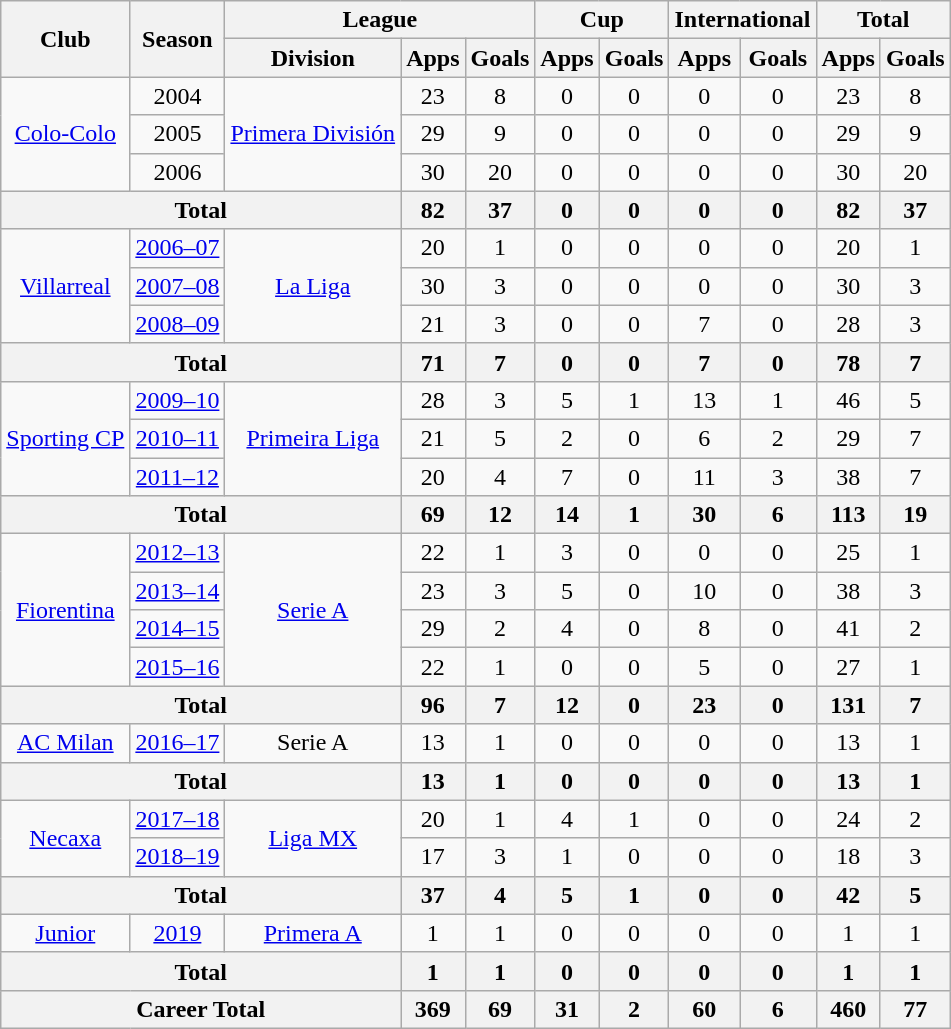<table class="wikitable" style="text-align: center;">
<tr>
<th rowspan="2">Club</th>
<th rowspan="2">Season</th>
<th colspan="3">League</th>
<th colspan="2">Cup</th>
<th colspan="2">International</th>
<th colspan="2">Total</th>
</tr>
<tr>
<th>Division</th>
<th>Apps</th>
<th>Goals</th>
<th>Apps</th>
<th>Goals</th>
<th>Apps</th>
<th>Goals</th>
<th>Apps</th>
<th>Goals</th>
</tr>
<tr>
<td rowspan="3"><a href='#'>Colo-Colo</a></td>
<td>2004</td>
<td rowspan="3"><a href='#'>Primera División</a></td>
<td>23</td>
<td>8</td>
<td>0</td>
<td>0</td>
<td>0</td>
<td>0</td>
<td>23</td>
<td>8</td>
</tr>
<tr>
<td>2005</td>
<td>29</td>
<td>9</td>
<td>0</td>
<td>0</td>
<td>0</td>
<td>0</td>
<td>29</td>
<td>9</td>
</tr>
<tr>
<td>2006</td>
<td>30</td>
<td>20</td>
<td>0</td>
<td>0</td>
<td>0</td>
<td>0</td>
<td>30</td>
<td>20</td>
</tr>
<tr>
<th colspan="3">Total</th>
<th>82</th>
<th>37</th>
<th>0</th>
<th>0</th>
<th>0</th>
<th>0</th>
<th>82</th>
<th>37</th>
</tr>
<tr>
<td rowspan="3" valign="center"><a href='#'>Villarreal</a></td>
<td><a href='#'>2006–07</a></td>
<td rowspan="3"><a href='#'>La Liga</a></td>
<td>20</td>
<td>1</td>
<td>0</td>
<td>0</td>
<td>0</td>
<td>0</td>
<td>20</td>
<td>1</td>
</tr>
<tr>
<td><a href='#'>2007–08</a></td>
<td>30</td>
<td>3</td>
<td>0</td>
<td>0</td>
<td>0</td>
<td>0</td>
<td>30</td>
<td>3</td>
</tr>
<tr>
<td><a href='#'>2008–09</a></td>
<td>21</td>
<td>3</td>
<td>0</td>
<td>0</td>
<td>7</td>
<td>0</td>
<td>28</td>
<td>3</td>
</tr>
<tr>
<th colspan="3"><strong>Total</strong></th>
<th>71</th>
<th>7</th>
<th>0</th>
<th>0</th>
<th>7</th>
<th>0</th>
<th>78</th>
<th>7</th>
</tr>
<tr>
<td rowspan="3" valign="center"><a href='#'>Sporting CP</a></td>
<td><a href='#'>2009–10</a></td>
<td rowspan="3"><a href='#'>Primeira Liga</a></td>
<td>28</td>
<td>3</td>
<td>5</td>
<td>1</td>
<td>13</td>
<td>1</td>
<td>46</td>
<td>5</td>
</tr>
<tr>
<td><a href='#'>2010–11</a></td>
<td>21</td>
<td>5</td>
<td>2</td>
<td>0</td>
<td>6</td>
<td>2</td>
<td>29</td>
<td>7</td>
</tr>
<tr>
<td><a href='#'>2011–12</a></td>
<td>20</td>
<td>4</td>
<td>7</td>
<td>0</td>
<td>11</td>
<td>3</td>
<td>38</td>
<td>7</td>
</tr>
<tr>
<th colspan="3"><strong>Total</strong></th>
<th>69</th>
<th>12</th>
<th>14</th>
<th>1</th>
<th>30</th>
<th>6</th>
<th>113</th>
<th>19</th>
</tr>
<tr>
<td rowspan="4" valign="center"><a href='#'>Fiorentina</a></td>
<td><a href='#'>2012–13</a></td>
<td rowspan="4"><a href='#'>Serie A</a></td>
<td>22</td>
<td>1</td>
<td>3</td>
<td>0</td>
<td>0</td>
<td>0</td>
<td>25</td>
<td>1</td>
</tr>
<tr>
<td><a href='#'>2013–14</a></td>
<td>23</td>
<td>3</td>
<td>5</td>
<td>0</td>
<td>10</td>
<td>0</td>
<td>38</td>
<td>3</td>
</tr>
<tr>
<td><a href='#'>2014–15</a></td>
<td>29</td>
<td>2</td>
<td>4</td>
<td>0</td>
<td>8</td>
<td>0</td>
<td>41</td>
<td>2</td>
</tr>
<tr>
<td><a href='#'>2015–16</a></td>
<td>22</td>
<td>1</td>
<td>0</td>
<td>0</td>
<td>5</td>
<td>0</td>
<td>27</td>
<td>1</td>
</tr>
<tr>
<th colspan="3"><strong>Total</strong></th>
<th>96</th>
<th>7</th>
<th>12</th>
<th>0</th>
<th>23</th>
<th>0</th>
<th>131</th>
<th>7</th>
</tr>
<tr>
<td><a href='#'>AC Milan</a></td>
<td><a href='#'>2016–17</a></td>
<td>Serie A</td>
<td>13</td>
<td>1</td>
<td>0</td>
<td>0</td>
<td>0</td>
<td>0</td>
<td>13</td>
<td>1</td>
</tr>
<tr>
<th colspan="3">Total</th>
<th>13</th>
<th>1</th>
<th>0</th>
<th>0</th>
<th>0</th>
<th>0</th>
<th>13</th>
<th>1</th>
</tr>
<tr>
<td rowspan="2"><a href='#'>Necaxa</a></td>
<td><a href='#'>2017–18</a></td>
<td rowspan="2"><a href='#'>Liga MX</a></td>
<td>20</td>
<td>1</td>
<td>4</td>
<td>1</td>
<td>0</td>
<td>0</td>
<td>24</td>
<td>2</td>
</tr>
<tr>
<td><a href='#'>2018–19</a></td>
<td>17</td>
<td>3</td>
<td>1</td>
<td>0</td>
<td>0</td>
<td>0</td>
<td>18</td>
<td>3</td>
</tr>
<tr>
<th colspan="3">Total</th>
<th>37</th>
<th>4</th>
<th>5</th>
<th>1</th>
<th>0</th>
<th>0</th>
<th>42</th>
<th>5</th>
</tr>
<tr>
<td><a href='#'>Junior</a></td>
<td><a href='#'>2019</a></td>
<td><a href='#'>Primera A</a></td>
<td>1</td>
<td>1</td>
<td>0</td>
<td>0</td>
<td>0</td>
<td>0</td>
<td>1</td>
<td>1</td>
</tr>
<tr>
<th colspan="3">Total</th>
<th>1</th>
<th>1</th>
<th>0</th>
<th>0</th>
<th>0</th>
<th>0</th>
<th>1</th>
<th>1</th>
</tr>
<tr>
<th colspan="3"><strong>Career Total</strong></th>
<th>369</th>
<th>69</th>
<th>31</th>
<th>2</th>
<th>60</th>
<th>6</th>
<th>460</th>
<th>77</th>
</tr>
</table>
